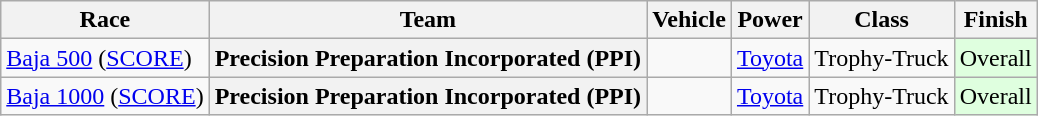<table class="wikitable">
<tr>
<th>Race</th>
<th>Team</th>
<th>Vehicle</th>
<th>Power</th>
<th>Class</th>
<th>Finish</th>
</tr>
<tr>
<td><a href='#'>Baja 500</a> (<a href='#'>SCORE</a>)</td>
<th>Precision Preparation Incorporated (PPI)</th>
<td></td>
<td><a href='#'>Toyota</a></td>
<td align=center>Trophy-Truck</td>
<td align=center style="background:#DFFFDF;">Overall</td>
</tr>
<tr>
<td><a href='#'>Baja 1000</a> (<a href='#'>SCORE</a>)</td>
<th>Precision Preparation Incorporated (PPI)</th>
<td></td>
<td><a href='#'>Toyota</a></td>
<td align=center>Trophy-Truck</td>
<td align=center style="background:#DFFFDF;">Overall</td>
</tr>
</table>
